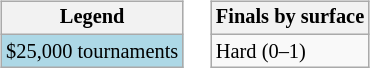<table>
<tr valign=top>
<td><br><table class="wikitable" style=font-size:85%>
<tr>
<th>Legend</th>
</tr>
<tr style="background:lightblue;">
<td>$25,000 tournaments</td>
</tr>
</table>
</td>
<td><br><table class="wikitable" style=font-size:85%>
<tr>
<th>Finals by surface</th>
</tr>
<tr>
<td>Hard (0–1)</td>
</tr>
</table>
</td>
</tr>
</table>
